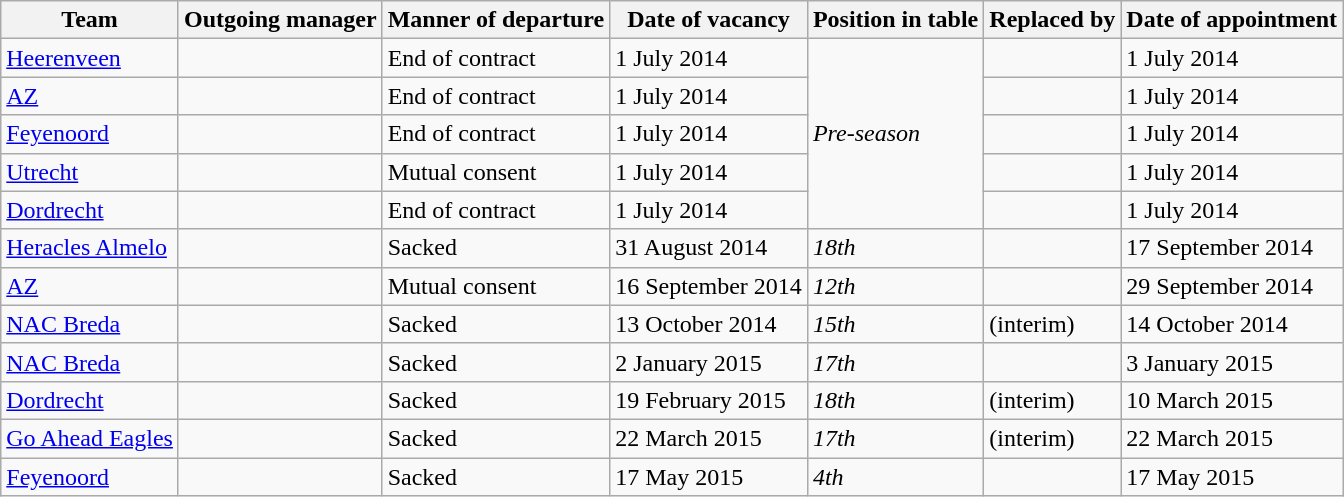<table class="wikitable sortable">
<tr>
<th>Team</th>
<th>Outgoing manager</th>
<th>Manner of departure</th>
<th>Date of vacancy</th>
<th>Position in table</th>
<th>Replaced by</th>
<th>Date of appointment</th>
</tr>
<tr>
<td><a href='#'>Heerenveen</a></td>
<td> </td>
<td>End of contract</td>
<td>1 July 2014</td>
<td rowspan="5"><em>Pre-season</em></td>
<td> </td>
<td>1 July 2014</td>
</tr>
<tr>
<td><a href='#'>AZ</a></td>
<td> </td>
<td>End of contract</td>
<td>1 July 2014</td>
<td> </td>
<td>1 July 2014</td>
</tr>
<tr>
<td><a href='#'>Feyenoord</a></td>
<td> </td>
<td>End of contract</td>
<td>1 July 2014</td>
<td> </td>
<td>1 July 2014</td>
</tr>
<tr>
<td><a href='#'>Utrecht</a></td>
<td> </td>
<td>Mutual consent</td>
<td>1 July 2014</td>
<td> </td>
<td>1 July 2014</td>
</tr>
<tr>
<td><a href='#'>Dordrecht</a></td>
<td> </td>
<td>End of contract</td>
<td>1 July 2014</td>
<td> </td>
<td>1 July 2014</td>
</tr>
<tr>
<td><a href='#'>Heracles Almelo</a></td>
<td> </td>
<td>Sacked</td>
<td>31 August 2014</td>
<td><em>18th</em></td>
<td> </td>
<td>17 September 2014</td>
</tr>
<tr>
<td><a href='#'>AZ</a></td>
<td> </td>
<td>Mutual consent</td>
<td>16 September 2014</td>
<td><em>12th</em></td>
<td> </td>
<td>29 September 2014</td>
</tr>
<tr>
<td><a href='#'>NAC Breda</a></td>
<td> </td>
<td>Sacked</td>
<td>13 October 2014</td>
<td><em>15th</em></td>
<td>  (interim)</td>
<td>14 October 2014</td>
</tr>
<tr>
<td><a href='#'>NAC Breda</a></td>
<td> </td>
<td>Sacked</td>
<td>2 January 2015</td>
<td><em>17th</em></td>
<td> </td>
<td>3 January 2015</td>
</tr>
<tr>
<td><a href='#'>Dordrecht</a></td>
<td> </td>
<td>Sacked</td>
<td>19 February 2015</td>
<td><em>18th</em></td>
<td>  (interim)</td>
<td>10 March 2015</td>
</tr>
<tr>
<td><a href='#'>Go Ahead Eagles</a></td>
<td> </td>
<td>Sacked</td>
<td>22 March 2015</td>
<td><em>17th</em></td>
<td>  (interim)</td>
<td>22 March 2015</td>
</tr>
<tr>
<td><a href='#'>Feyenoord</a></td>
<td> </td>
<td>Sacked</td>
<td>17 May 2015</td>
<td><em>4th</em></td>
<td> </td>
<td>17 May 2015</td>
</tr>
</table>
